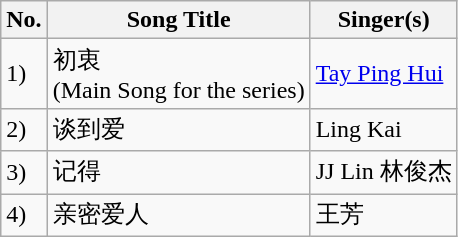<table class="wikitable">
<tr>
<th>No.</th>
<th>Song Title</th>
<th>Singer(s)</th>
</tr>
<tr>
<td>1)</td>
<td>初衷 <br> (Main Song for the series)</td>
<td><a href='#'>Tay Ping Hui</a></td>
</tr>
<tr>
<td>2)</td>
<td>谈到爱</td>
<td>Ling Kai</td>
</tr>
<tr>
<td>3)</td>
<td>记得</td>
<td>JJ Lin 林俊杰</td>
</tr>
<tr>
<td>4)</td>
<td>亲密爱人</td>
<td>王芳</td>
</tr>
</table>
